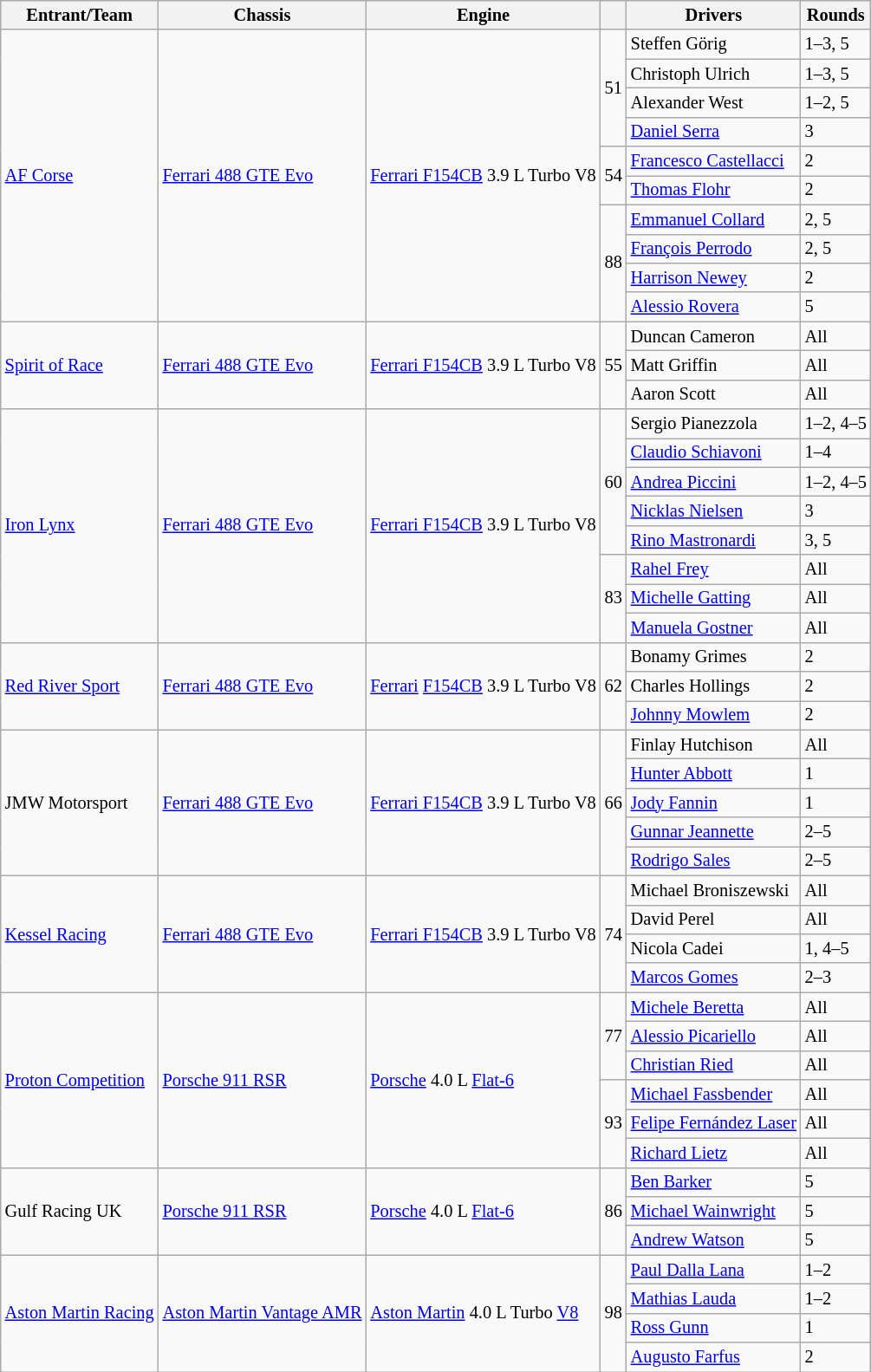<table class="wikitable" style="font-size: 85%;">
<tr>
<th>Entrant/Team</th>
<th>Chassis</th>
<th>Engine</th>
<th></th>
<th>Drivers</th>
<th>Rounds</th>
</tr>
<tr>
<td rowspan="10"> <a href='#'>AF Corse</a></td>
<td rowspan="10"><a href='#'>Ferrari 488 GTE Evo</a></td>
<td rowspan="10"><a href='#'>Ferrari F154CB</a> 3.9 L Turbo V8</td>
<td rowspan="4" align="center">51</td>
<td> Steffen Görig</td>
<td>1–3, 5</td>
</tr>
<tr>
<td> Christoph Ulrich</td>
<td>1–3, 5</td>
</tr>
<tr>
<td> Alexander West</td>
<td>1–2, 5</td>
</tr>
<tr>
<td> <a href='#'>Daniel Serra</a></td>
<td>3</td>
</tr>
<tr>
<td align="center" rowspan=2>54</td>
<td> <a href='#'>Francesco Castellacci</a></td>
<td>2</td>
</tr>
<tr>
<td> <a href='#'>Thomas Flohr</a></td>
<td>2</td>
</tr>
<tr>
<td align="center" rowspan=4>88</td>
<td> <a href='#'>Emmanuel Collard</a></td>
<td>2, 5</td>
</tr>
<tr>
<td> <a href='#'>François Perrodo</a></td>
<td>2, 5</td>
</tr>
<tr>
<td> <a href='#'>Harrison Newey</a></td>
<td>2</td>
</tr>
<tr>
<td> <a href='#'>Alessio Rovera</a></td>
<td>5</td>
</tr>
<tr>
<td rowspan=3> <a href='#'>Spirit of Race</a></td>
<td rowspan=3><a href='#'>Ferrari 488 GTE Evo</a></td>
<td rowspan=3><a href='#'>Ferrari F154CB</a> 3.9 L Turbo V8</td>
<td align="center" rowspan=3>55</td>
<td> Duncan Cameron</td>
<td>All</td>
</tr>
<tr>
<td> Matt Griffin</td>
<td>All</td>
</tr>
<tr>
<td> Aaron Scott</td>
<td>All</td>
</tr>
<tr>
<td rowspan=8> <a href='#'>Iron Lynx</a></td>
<td rowspan=8><a href='#'>Ferrari 488 GTE Evo</a></td>
<td rowspan=8><a href='#'>Ferrari F154CB</a> 3.9 L Turbo V8</td>
<td align="center" rowspan=5>60</td>
<td> Sergio Pianezzola</td>
<td>1–2, 4–5</td>
</tr>
<tr>
<td> <a href='#'>Claudio Schiavoni</a></td>
<td>1–4</td>
</tr>
<tr>
<td> <a href='#'>Andrea Piccini</a></td>
<td>1–2, 4–5</td>
</tr>
<tr>
<td> <a href='#'>Nicklas Nielsen</a></td>
<td>3</td>
</tr>
<tr>
<td> <a href='#'>Rino Mastronardi</a></td>
<td>3, 5</td>
</tr>
<tr>
<td align="center" rowspan=3>83</td>
<td> <a href='#'>Rahel Frey</a></td>
<td>All</td>
</tr>
<tr>
<td> <a href='#'>Michelle Gatting</a></td>
<td>All</td>
</tr>
<tr>
<td> <a href='#'>Manuela Gostner</a></td>
<td>All</td>
</tr>
<tr>
<td rowspan=3> <a href='#'>Red River Sport</a></td>
<td rowspan=3><a href='#'>Ferrari 488 GTE Evo</a></td>
<td rowspan=3><a href='#'>Ferrari</a> <a href='#'>F154CB</a> 3.9 L Turbo V8</td>
<td align="center" rowspan=3>62</td>
<td> Bonamy Grimes</td>
<td>2</td>
</tr>
<tr>
<td> Charles Hollings</td>
<td>2</td>
</tr>
<tr>
<td> <a href='#'>Johnny Mowlem</a></td>
<td>2</td>
</tr>
<tr>
<td rowspan=5> JMW Motorsport</td>
<td rowspan=5><a href='#'>Ferrari 488 GTE Evo</a></td>
<td rowspan=5><a href='#'>Ferrari F154CB</a> 3.9 L Turbo V8</td>
<td align="center" rowspan=5>66</td>
<td> Finlay Hutchison</td>
<td>All</td>
</tr>
<tr>
<td> <a href='#'>Hunter Abbott</a></td>
<td>1</td>
</tr>
<tr>
<td> <a href='#'>Jody Fannin</a></td>
<td>1</td>
</tr>
<tr>
<td> <a href='#'>Gunnar Jeannette</a></td>
<td>2–5</td>
</tr>
<tr>
<td> <a href='#'>Rodrigo Sales</a></td>
<td>2–5</td>
</tr>
<tr>
<td rowspan=4> <a href='#'>Kessel Racing</a></td>
<td rowspan=4><a href='#'>Ferrari 488 GTE Evo</a></td>
<td rowspan=4><a href='#'>Ferrari F154CB</a> 3.9 L Turbo V8</td>
<td align="center" rowspan=4>74</td>
<td> Michael Broniszewski</td>
<td>All</td>
</tr>
<tr>
<td> David Perel</td>
<td>All</td>
</tr>
<tr>
<td> Nicola Cadei</td>
<td>1, 4–5</td>
</tr>
<tr>
<td> <a href='#'>Marcos Gomes</a></td>
<td>2–3</td>
</tr>
<tr>
<td rowspan=6> <a href='#'>Proton Competition</a></td>
<td rowspan=6><a href='#'>Porsche 911 RSR</a></td>
<td rowspan=6><a href='#'>Porsche</a> 4.0 L <a href='#'>Flat-6</a></td>
<td align="center" rowspan=3>77</td>
<td> <a href='#'>Michele Beretta</a></td>
<td>All</td>
</tr>
<tr>
<td> <a href='#'>Alessio Picariello</a></td>
<td>All</td>
</tr>
<tr>
<td> <a href='#'>Christian Ried</a></td>
<td>All</td>
</tr>
<tr>
<td align="center" rowspan=3>93</td>
<td> <a href='#'>Michael Fassbender</a></td>
<td>All</td>
</tr>
<tr>
<td> <a href='#'>Felipe Fernández Laser</a></td>
<td>All</td>
</tr>
<tr>
<td> <a href='#'>Richard Lietz</a></td>
<td>All</td>
</tr>
<tr>
<td rowspan=3> Gulf Racing UK</td>
<td rowspan=3><a href='#'>Porsche 911 RSR</a></td>
<td rowspan=3><a href='#'>Porsche</a> 4.0 L <a href='#'>Flat-6</a></td>
<td align="center" rowspan=3>86</td>
<td> <a href='#'>Ben Barker</a></td>
<td>5</td>
</tr>
<tr>
<td> <a href='#'>Michael Wainwright</a></td>
<td>5</td>
</tr>
<tr>
<td> <a href='#'>Andrew Watson</a></td>
<td>5</td>
</tr>
<tr>
<td rowspan=4> <a href='#'>Aston Martin Racing</a></td>
<td rowspan=4><a href='#'>Aston Martin Vantage AMR</a></td>
<td rowspan=4><a href='#'>Aston Martin</a> 4.0 L Turbo <a href='#'>V8</a></td>
<td align="center" rowspan=4>98</td>
<td> <a href='#'>Paul Dalla Lana</a></td>
<td>1–2</td>
</tr>
<tr>
<td> <a href='#'>Mathias Lauda</a></td>
<td>1–2</td>
</tr>
<tr>
<td> <a href='#'>Ross Gunn</a></td>
<td>1</td>
</tr>
<tr>
<td> <a href='#'>Augusto Farfus</a></td>
<td>2</td>
</tr>
</table>
